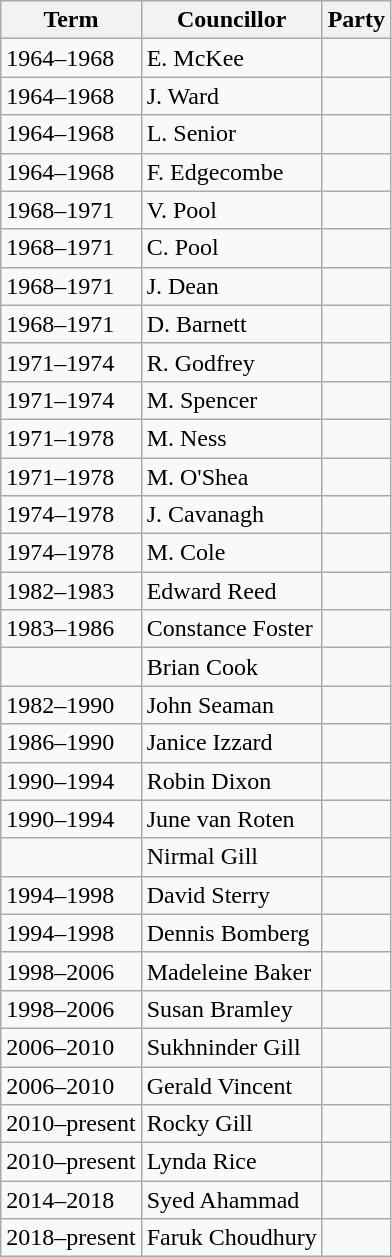<table class="wikitable">
<tr>
<th>Term</th>
<th>Councillor</th>
<th colspan=2>Party</th>
</tr>
<tr>
<td>1964–1968</td>
<td>E. McKee</td>
<td></td>
</tr>
<tr>
<td>1964–1968</td>
<td>J. Ward</td>
<td></td>
</tr>
<tr>
<td>1964–1968</td>
<td>L. Senior</td>
<td></td>
</tr>
<tr>
<td>1964–1968</td>
<td>F. Edgecombe</td>
<td></td>
</tr>
<tr>
<td>1968–1971</td>
<td>V. Pool</td>
<td></td>
</tr>
<tr>
<td>1968–1971</td>
<td>C. Pool</td>
<td></td>
</tr>
<tr>
<td>1968–1971</td>
<td>J. Dean</td>
<td></td>
</tr>
<tr>
<td>1968–1971</td>
<td>D. Barnett</td>
<td></td>
</tr>
<tr>
<td>1971–1974</td>
<td>R. Godfrey</td>
<td></td>
</tr>
<tr>
<td>1971–1974</td>
<td>M. Spencer</td>
<td></td>
</tr>
<tr>
<td>1971–1978</td>
<td>M. Ness</td>
<td></td>
</tr>
<tr>
<td>1971–1978</td>
<td>M. O'Shea</td>
<td></td>
</tr>
<tr>
<td>1974–1978</td>
<td>J. Cavanagh</td>
<td></td>
</tr>
<tr>
<td>1974–1978</td>
<td>M. Cole</td>
<td></td>
</tr>
<tr>
<td>1982–1983</td>
<td>Edward Reed</td>
<td></td>
</tr>
<tr>
<td>1983–1986</td>
<td>Constance Foster</td>
<td></td>
</tr>
<tr>
<td></td>
<td>Brian Cook</td>
<td></td>
</tr>
<tr>
<td>1982–1990</td>
<td>John Seaman</td>
<td></td>
</tr>
<tr>
<td>1986–1990</td>
<td>Janice Izzard</td>
<td></td>
</tr>
<tr>
<td>1990–1994</td>
<td>Robin Dixon</td>
<td></td>
</tr>
<tr>
<td>1990–1994</td>
<td>June van Roten</td>
<td></td>
</tr>
<tr>
<td></td>
<td>Nirmal Gill</td>
<td></td>
</tr>
<tr>
<td>1994–1998</td>
<td>David Sterry</td>
<td></td>
</tr>
<tr>
<td>1994–1998</td>
<td>Dennis Bomberg</td>
<td></td>
</tr>
<tr>
<td>1998–2006</td>
<td>Madeleine Baker</td>
<td></td>
</tr>
<tr>
<td>1998–2006</td>
<td>Susan Bramley</td>
<td></td>
</tr>
<tr>
<td>2006–2010</td>
<td>Sukhninder Gill</td>
<td></td>
</tr>
<tr>
<td>2006–2010</td>
<td>Gerald Vincent</td>
<td></td>
</tr>
<tr>
<td>2010–present</td>
<td>Rocky Gill</td>
<td></td>
</tr>
<tr>
<td>2010–present</td>
<td>Lynda Rice</td>
<td></td>
</tr>
<tr>
<td>2014–2018</td>
<td>Syed Ahammad</td>
<td></td>
</tr>
<tr>
<td>2018–present</td>
<td>Faruk Choudhury</td>
<td></td>
</tr>
</table>
